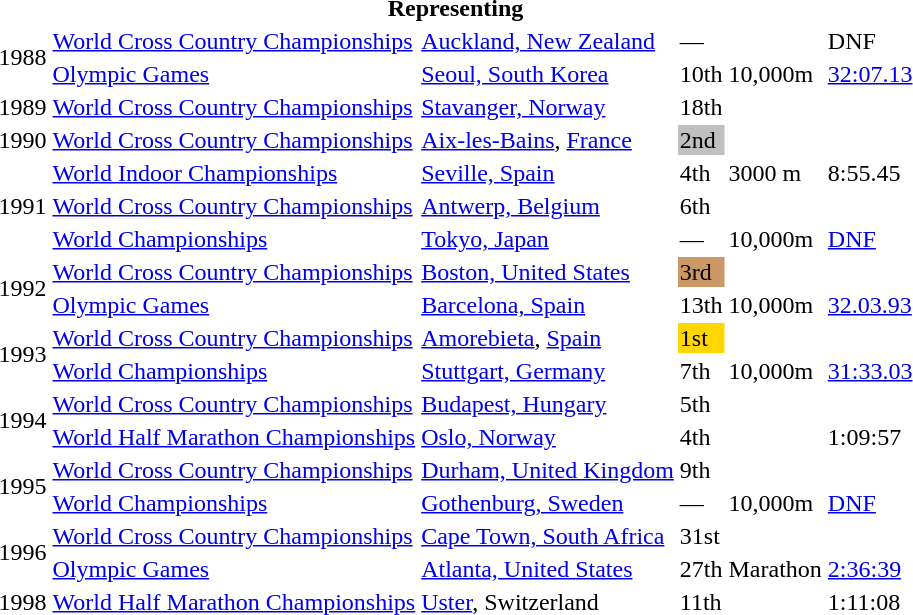<table>
<tr>
<th colspan="6">Representing </th>
</tr>
<tr>
<td rowspan=2>1988</td>
<td><a href='#'>World Cross Country Championships</a></td>
<td><a href='#'>Auckland, New Zealand</a></td>
<td>—</td>
<td></td>
<td>DNF</td>
</tr>
<tr>
<td><a href='#'>Olympic Games</a></td>
<td><a href='#'>Seoul, South Korea</a></td>
<td>10th</td>
<td>10,000m</td>
<td><a href='#'>32:07.13</a></td>
</tr>
<tr>
<td>1989</td>
<td><a href='#'>World Cross Country Championships</a></td>
<td><a href='#'>Stavanger, Norway</a></td>
<td>18th</td>
<td></td>
<td></td>
</tr>
<tr>
<td>1990</td>
<td><a href='#'>World Cross Country Championships</a></td>
<td><a href='#'>Aix-les-Bains</a>, <a href='#'>France</a></td>
<td bgcolor="silver">2nd</td>
<td></td>
<td></td>
</tr>
<tr>
<td rowspan=3>1991</td>
<td><a href='#'>World Indoor Championships</a></td>
<td><a href='#'>Seville, Spain</a></td>
<td>4th</td>
<td>3000 m</td>
<td>8:55.45</td>
</tr>
<tr>
<td><a href='#'>World Cross Country Championships</a></td>
<td><a href='#'>Antwerp, Belgium</a></td>
<td>6th</td>
<td></td>
<td></td>
</tr>
<tr>
<td><a href='#'>World Championships</a></td>
<td><a href='#'>Tokyo, Japan</a></td>
<td>—</td>
<td>10,000m</td>
<td><a href='#'>DNF</a></td>
</tr>
<tr>
<td rowspan=2>1992</td>
<td><a href='#'>World Cross Country Championships</a></td>
<td><a href='#'>Boston, United States</a></td>
<td bgcolor="cc9966">3rd</td>
<td></td>
<td></td>
</tr>
<tr>
<td><a href='#'>Olympic Games</a></td>
<td><a href='#'>Barcelona, Spain</a></td>
<td>13th</td>
<td>10,000m</td>
<td><a href='#'>32.03.93</a></td>
</tr>
<tr>
<td rowspan=2>1993</td>
<td><a href='#'>World Cross Country Championships</a></td>
<td><a href='#'>Amorebieta</a>, <a href='#'>Spain</a></td>
<td bgcolor="gold">1st</td>
<td></td>
<td></td>
</tr>
<tr>
<td><a href='#'>World Championships</a></td>
<td><a href='#'>Stuttgart, Germany</a></td>
<td>7th</td>
<td>10,000m</td>
<td><a href='#'>31:33.03</a></td>
</tr>
<tr>
<td rowspan=2>1994</td>
<td><a href='#'>World Cross Country Championships</a></td>
<td><a href='#'>Budapest, Hungary</a></td>
<td>5th</td>
<td></td>
<td></td>
</tr>
<tr>
<td><a href='#'>World Half Marathon Championships</a></td>
<td><a href='#'>Oslo, Norway</a></td>
<td>4th</td>
<td></td>
<td>1:09:57</td>
</tr>
<tr>
<td rowspan=2>1995</td>
<td><a href='#'>World Cross Country Championships</a></td>
<td><a href='#'>Durham, United Kingdom</a></td>
<td>9th</td>
<td></td>
<td></td>
</tr>
<tr>
<td><a href='#'>World Championships</a></td>
<td><a href='#'>Gothenburg, Sweden</a></td>
<td>—</td>
<td>10,000m</td>
<td><a href='#'>DNF</a></td>
</tr>
<tr>
<td rowspan=2>1996</td>
<td><a href='#'>World Cross Country Championships</a></td>
<td><a href='#'>Cape Town, South Africa</a></td>
<td>31st</td>
<td></td>
<td></td>
</tr>
<tr>
<td><a href='#'>Olympic Games</a></td>
<td><a href='#'>Atlanta, United States</a></td>
<td>27th</td>
<td>Marathon</td>
<td><a href='#'>2:36:39</a></td>
</tr>
<tr>
<td>1998</td>
<td><a href='#'>World Half Marathon Championships</a></td>
<td><a href='#'>Uster</a>, Switzerland</td>
<td>11th</td>
<td></td>
<td>1:11:08</td>
</tr>
</table>
